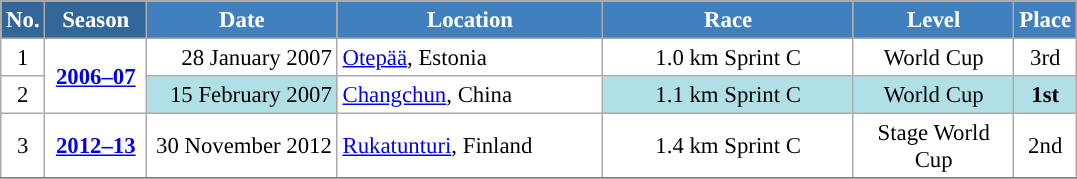<table class="wikitable sortable" style="font-size:95%; text-align:center; border:grey solid 1px; border-collapse:collapse; background:#ffffff;">
<tr style="background:#efefef;">
<th style="background-color:#369; color:white;">No.</th>
<th style="background-color:#369; color:white;">Season</th>
<th style="background-color:#4180be; color:white; width:120px;">Date</th>
<th style="background-color:#4180be; color:white; width:170px;">Location</th>
<th style="background-color:#4180be; color:white; width:160px;">Race</th>
<th style="background-color:#4180be; color:white; width:100px;">Level</th>
<th style="background-color:#4180be; color:white;">Place</th>
</tr>
<tr>
<td align=center>1</td>
<td rowspan=2 align=center><strong> <a href='#'>2006–07</a> </strong></td>
<td align=right>28 January 2007</td>
<td align=left> <a href='#'>Otepää</a>, Estonia</td>
<td>1.0 km Sprint C</td>
<td>World Cup</td>
<td>3rd</td>
</tr>
<tr>
<td align=center>2</td>
<td bgcolor="#BOEOE6" align=right>15 February 2007</td>
<td align=left> <a href='#'>Changchun</a>, China</td>
<td bgcolor="#BOEOE6">1.1 km Sprint C</td>
<td bgcolor="#BOEOE6">World Cup</td>
<td bgcolor="#BOEOE6"><strong>1st</strong></td>
</tr>
<tr>
<td align=center>3</td>
<td rowspan=1 align=center><strong> <a href='#'>2012–13</a> </strong></td>
<td align=right>30 November 2012</td>
<td align=left> <a href='#'>Rukatunturi</a>, Finland</td>
<td>1.4 km Sprint C</td>
<td>Stage World Cup</td>
<td>2nd</td>
</tr>
<tr>
</tr>
</table>
